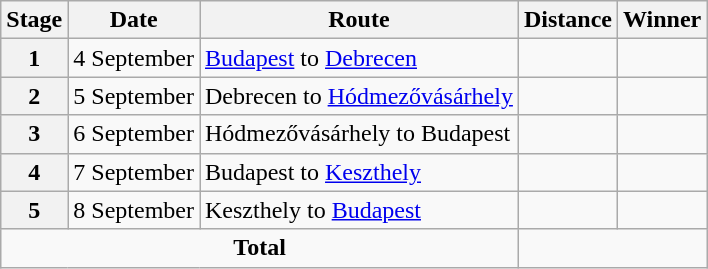<table class="wikitable">
<tr>
<th scope="col">Stage</th>
<th scope="col">Date</th>
<th scope="col">Route</th>
<th scope="col">Distance</th>
<th scope="col">Winner</th>
</tr>
<tr>
<th scope="col">1</th>
<td style="text-align:right;">4 September</td>
<td><a href='#'>Budapest</a> to <a href='#'>Debrecen</a></td>
<td></td>
<td></td>
</tr>
<tr>
<th scope="col">2</th>
<td style="text-align:right;">5 September</td>
<td>Debrecen to <a href='#'>Hódmezővásárhely</a></td>
<td></td>
<td></td>
</tr>
<tr>
<th scope="col">3</th>
<td style="text-align:right;">6 September</td>
<td>Hódmezővásárhely to Budapest</td>
<td></td>
<td></td>
</tr>
<tr>
<th scope="col">4</th>
<td style="text-align:right;">7 September</td>
<td>Budapest to <a href='#'>Keszthely</a></td>
<td></td>
<td></td>
</tr>
<tr>
<th scope="col">5</th>
<td style="text-align:right;">8 September</td>
<td>Keszthely to <a href='#'>Budapest</a></td>
<td></td>
<td></td>
</tr>
<tr>
<td colspan="3" style="text-align:center"><strong>Total</strong></td>
<td colspan="2" style="text-align:center"><strong></strong></td>
</tr>
</table>
